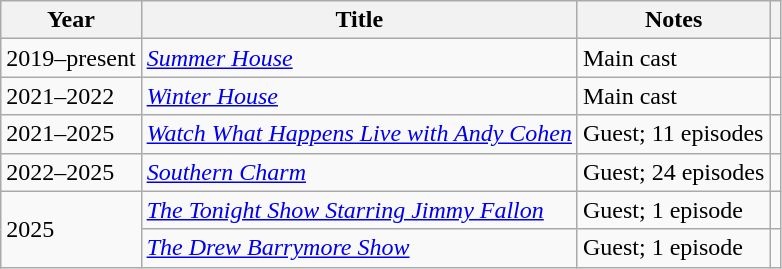<table class="wikitable sortable">
<tr>
<th>Year</th>
<th>Title</th>
<th scope="col" class="unsortable">Notes</th>
<th class="unsortable"></th>
</tr>
<tr>
<td>2019–present</td>
<td><em><a href='#'>Summer House</a></em></td>
<td>Main cast</td>
<td></td>
</tr>
<tr>
<td>2021–2022</td>
<td><em><a href='#'>Winter House</a></em></td>
<td>Main cast</td>
<td></td>
</tr>
<tr>
<td>2021–2025</td>
<td><em><a href='#'>Watch What Happens Live with Andy Cohen</a></em></td>
<td>Guest; 11 episodes</td>
<td></td>
</tr>
<tr>
<td>2022–2025</td>
<td><em><a href='#'>Southern Charm</a></em></td>
<td>Guest; 24 episodes</td>
<td></td>
</tr>
<tr>
<td rowspan="2">2025</td>
<td><em><a href='#'>The Tonight Show Starring Jimmy Fallon</a></em></td>
<td>Guest; 1 episode</td>
<td></td>
</tr>
<tr>
<td><em><a href='#'>The Drew Barrymore Show</a></em></td>
<td>Guest; 1 episode</td>
<td></td>
</tr>
</table>
